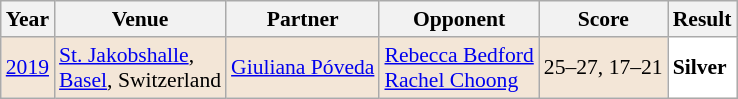<table class="sortable wikitable" style="font-size: 90%;">
<tr>
<th>Year</th>
<th>Venue</th>
<th>Partner</th>
<th>Opponent</th>
<th>Score</th>
<th>Result</th>
</tr>
<tr style="background:#F3E6D7">
<td align="center"><a href='#'>2019</a></td>
<td align="left"><a href='#'>St. Jakobshalle</a>,<br><a href='#'>Basel</a>, Switzerland</td>
<td align="left"> <a href='#'>Giuliana Póveda</a></td>
<td align="left"> <a href='#'>Rebecca Bedford</a><br> <a href='#'>Rachel Choong</a></td>
<td align="left">25–27, 17–21</td>
<td style="text-align:left; background:white"> <strong>Silver</strong></td>
</tr>
</table>
